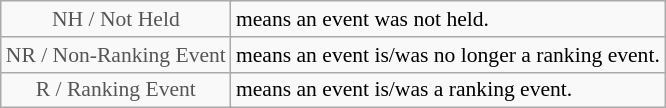<table class="wikitable" style="font-size:90%">
<tr>
<td style="text-align:center; color:#555555;" colspan="4">NH / Not Held</td>
<td>means an event was not held.</td>
</tr>
<tr>
<td style="text-align:center; color:#555555;" colspan="4">NR / Non-Ranking Event</td>
<td>means an event is/was no longer a ranking event.</td>
</tr>
<tr>
<td style="text-align:center; color:#555555;" colspan="4">R / Ranking Event</td>
<td>means an event is/was a ranking event.</td>
</tr>
</table>
